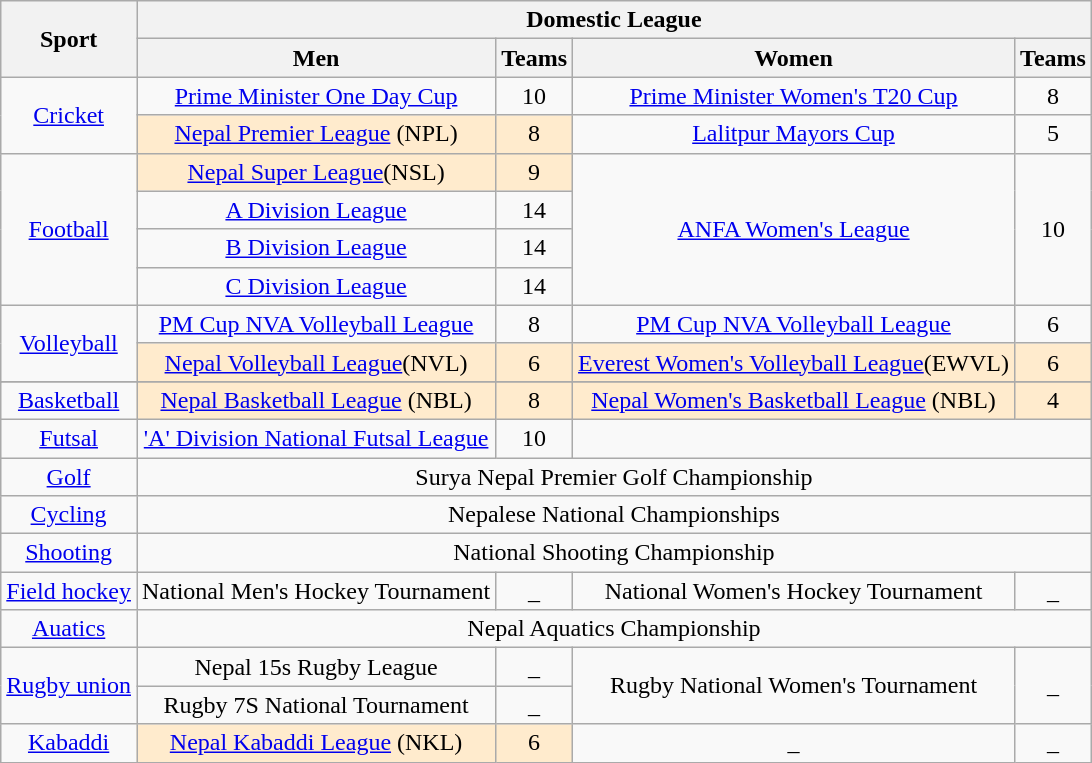<table class="wikitable" style="text-align:center">
<tr>
<th rowspan="2">Sport</th>
<th colspan="4">Domestic League</th>
</tr>
<tr>
<th>Men</th>
<th>Teams</th>
<th>Women</th>
<th>Teams</th>
</tr>
<tr>
<td rowspan="2"> <a href='#'>Cricket</a></td>
<td><a href='#'>Prime Minister One Day Cup</a></td>
<td>10</td>
<td><a href='#'>Prime Minister Women's T20 Cup</a></td>
<td>8</td>
</tr>
<tr>
<td style=" background-color:#FFEBCD"><a href='#'>Nepal Premier League</a> (NPL) </td>
<td style=" background-color:#FFEBCD">8</td>
<td><a href='#'>Lalitpur Mayors Cup</a></td>
<td>5</td>
</tr>
<tr>
<td rowspan="4"> <a href='#'>Football</a></td>
<td style=" background-color:#FFEBCD"><a href='#'>Nepal Super League</a>(NSL)</td>
<td style=" background-color:#FFEBCD">9</td>
<td rowspan="4"><a href='#'>ANFA Women's League</a></td>
<td rowspan="4">10</td>
</tr>
<tr>
<td><a href='#'>A Division League</a></td>
<td>14</td>
</tr>
<tr>
<td><a href='#'>B Division League</a></td>
<td>14</td>
</tr>
<tr>
<td><a href='#'>C Division League</a></td>
<td>14</td>
</tr>
<tr>
<td rowspan="2"><a href='#'>Volleyball</a></td>
<td><a href='#'>PM Cup NVA Volleyball League</a></td>
<td>8</td>
<td><a href='#'>PM Cup NVA Volleyball League</a></td>
<td>6</td>
</tr>
<tr>
<td style=" background-color:#FFEBCD"><a href='#'>Nepal Volleyball League</a>(NVL)</td>
<td style=" background-color:#FFEBCD">6</td>
<td style=" background-color:#FFEBCD"><a href='#'>Everest Women's Volleyball League</a>(EWVL)</td>
<td style=" background-color:#FFEBCD">6</td>
</tr>
<tr>
</tr>
<tr>
<td><a href='#'>Basketball</a></td>
<td style=" background-color:#FFEBCD"><a href='#'>Nepal Basketball League</a> (NBL)</td>
<td style=" background-color:#FFEBCD">8</td>
<td style=" background-color:#FFEBCD"><a href='#'>Nepal Women's Basketball League</a> (NBL)</td>
<td style=" background-color:#FFEBCD">4</td>
</tr>
<tr>
<td><a href='#'>Futsal</a></td>
<td><a href='#'>'A' Division National Futsal League</a></td>
<td>10</td>
<td colspan="2"></td>
</tr>
<tr>
<td><a href='#'>Golf</a></td>
<td colspan=4>Surya Nepal Premier Golf Championship</td>
</tr>
<tr>
<td><a href='#'>Cycling</a></td>
<td colspan=4>Nepalese National Championships</td>
</tr>
<tr>
<td><a href='#'>Shooting</a></td>
<td colspan=4>National Shooting Championship</td>
</tr>
<tr>
<td><a href='#'>Field hockey</a></td>
<td>National Men's Hockey Tournament</td>
<td>_</td>
<td>National Women's Hockey Tournament</td>
<td>_</td>
</tr>
<tr>
<td><a href='#'>Auatics</a></td>
<td colspan=4>Nepal Aquatics Championship</td>
</tr>
<tr>
<td rowspan="2"><a href='#'>Rugby union</a></td>
<td>Nepal 15s Rugby League</td>
<td>_</td>
<td rowspan="2">Rugby National Women's Tournament</td>
<td rowspan="2">_</td>
</tr>
<tr>
<td>Rugby 7S National Tournament</td>
<td>_</td>
</tr>
<tr>
<td><a href='#'>Kabaddi</a></td>
<td style=" background-color:#FFEBCD"><a href='#'>Nepal Kabaddi League</a> (NKL)</td>
<td style=" background-color:#FFEBCD">6</td>
<td>_</td>
<td>_</td>
</tr>
</table>
